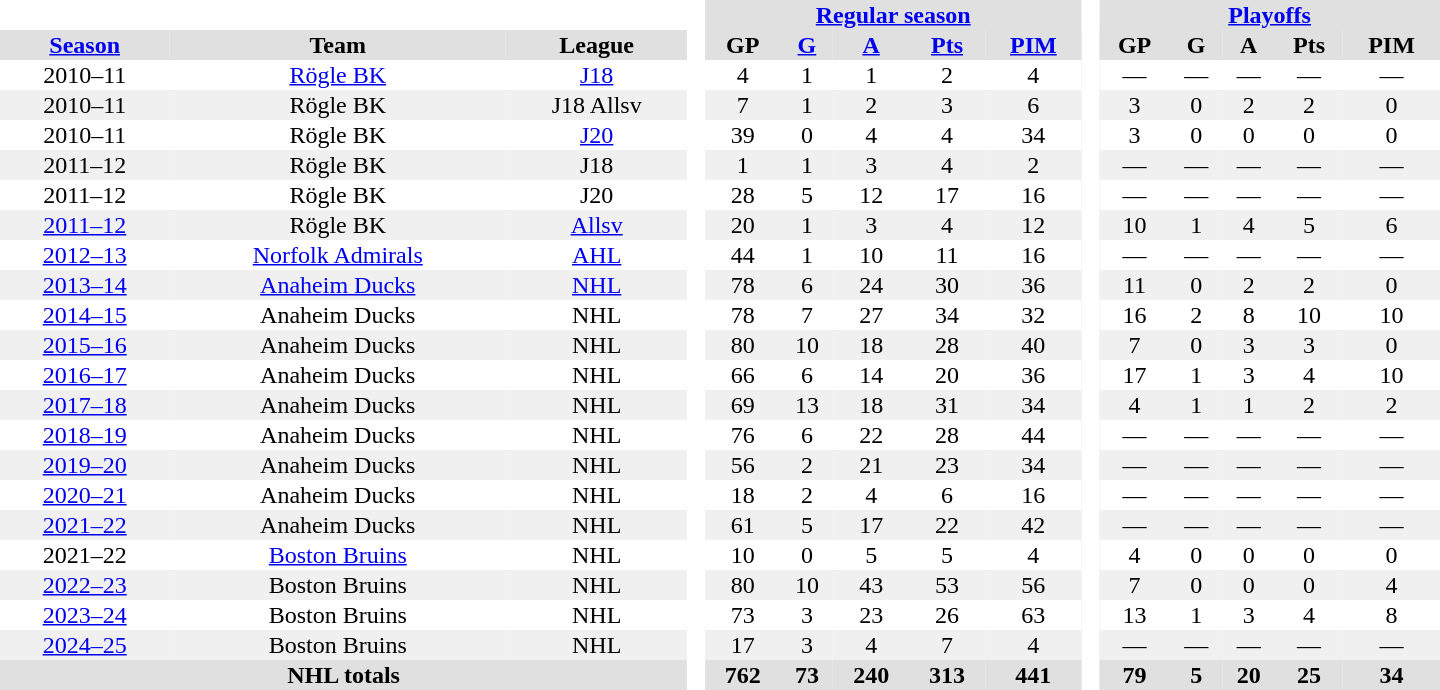<table border="0" cellpadding="1" cellspacing="0" style="text-align:center; width:60em;">
<tr bgcolor="#e0e0e0">
<th colspan="3" bgcolor="#ffffff"> </th>
<th rowspan="99" bgcolor="#ffffff"> </th>
<th colspan="5"><a href='#'>Regular season</a></th>
<th rowspan="99" bgcolor="#ffffff"> </th>
<th colspan="5"><a href='#'>Playoffs</a></th>
</tr>
<tr bgcolor="#e0e0e0">
<th><a href='#'>Season</a></th>
<th>Team</th>
<th>League</th>
<th>GP</th>
<th><a href='#'>G</a></th>
<th><a href='#'>A</a></th>
<th><a href='#'>Pts</a></th>
<th><a href='#'>PIM</a></th>
<th>GP</th>
<th>G</th>
<th>A</th>
<th>Pts</th>
<th>PIM</th>
</tr>
<tr>
<td>2010–11</td>
<td><a href='#'>Rögle BK</a></td>
<td><a href='#'>J18</a></td>
<td>4</td>
<td>1</td>
<td>1</td>
<td>2</td>
<td>4</td>
<td>—</td>
<td>—</td>
<td>—</td>
<td>—</td>
<td>—</td>
</tr>
<tr bgcolor="#f0f0f0">
<td>2010–11</td>
<td>Rögle BK</td>
<td>J18 Allsv</td>
<td>7</td>
<td>1</td>
<td>2</td>
<td>3</td>
<td>6</td>
<td>3</td>
<td>0</td>
<td>2</td>
<td>2</td>
<td>0</td>
</tr>
<tr>
<td>2010–11</td>
<td>Rögle BK</td>
<td><a href='#'>J20</a></td>
<td>39</td>
<td>0</td>
<td>4</td>
<td>4</td>
<td>34</td>
<td>3</td>
<td>0</td>
<td>0</td>
<td>0</td>
<td>0</td>
</tr>
<tr bgcolor="#f0f0f0">
<td>2011–12</td>
<td>Rögle BK</td>
<td>J18</td>
<td>1</td>
<td>1</td>
<td>3</td>
<td>4</td>
<td>2</td>
<td>—</td>
<td>—</td>
<td>—</td>
<td>—</td>
<td>—</td>
</tr>
<tr>
<td>2011–12</td>
<td>Rögle BK</td>
<td>J20</td>
<td>28</td>
<td>5</td>
<td>12</td>
<td>17</td>
<td>16</td>
<td>—</td>
<td>—</td>
<td>—</td>
<td>—</td>
<td>—</td>
</tr>
<tr bgcolor="#f0f0f0">
<td><a href='#'>2011–12</a></td>
<td>Rögle BK</td>
<td><a href='#'>Allsv</a></td>
<td>20</td>
<td>1</td>
<td>3</td>
<td>4</td>
<td>12</td>
<td>10</td>
<td>1</td>
<td>4</td>
<td>5</td>
<td>6</td>
</tr>
<tr>
<td><a href='#'>2012–13</a></td>
<td><a href='#'>Norfolk Admirals</a></td>
<td><a href='#'>AHL</a></td>
<td>44</td>
<td>1</td>
<td>10</td>
<td>11</td>
<td>16</td>
<td>—</td>
<td>—</td>
<td>—</td>
<td>—</td>
<td>—</td>
</tr>
<tr bgcolor="#f0f0f0">
<td><a href='#'>2013–14</a></td>
<td><a href='#'>Anaheim Ducks</a></td>
<td><a href='#'>NHL</a></td>
<td>78</td>
<td>6</td>
<td>24</td>
<td>30</td>
<td>36</td>
<td>11</td>
<td>0</td>
<td>2</td>
<td>2</td>
<td>0</td>
</tr>
<tr>
<td><a href='#'>2014–15</a></td>
<td>Anaheim Ducks</td>
<td>NHL</td>
<td>78</td>
<td>7</td>
<td>27</td>
<td>34</td>
<td>32</td>
<td>16</td>
<td>2</td>
<td>8</td>
<td>10</td>
<td>10</td>
</tr>
<tr bgcolor="#f0f0f0">
<td><a href='#'>2015–16</a></td>
<td>Anaheim Ducks</td>
<td>NHL</td>
<td>80</td>
<td>10</td>
<td>18</td>
<td>28</td>
<td>40</td>
<td>7</td>
<td>0</td>
<td>3</td>
<td>3</td>
<td>0</td>
</tr>
<tr>
<td><a href='#'>2016–17</a></td>
<td>Anaheim Ducks</td>
<td>NHL</td>
<td>66</td>
<td>6</td>
<td>14</td>
<td>20</td>
<td>36</td>
<td>17</td>
<td>1</td>
<td>3</td>
<td>4</td>
<td>10</td>
</tr>
<tr bgcolor="#f0f0f0">
<td><a href='#'>2017–18</a></td>
<td>Anaheim Ducks</td>
<td>NHL</td>
<td>69</td>
<td>13</td>
<td>18</td>
<td>31</td>
<td>34</td>
<td>4</td>
<td>1</td>
<td>1</td>
<td>2</td>
<td>2</td>
</tr>
<tr>
<td><a href='#'>2018–19</a></td>
<td>Anaheim Ducks</td>
<td>NHL</td>
<td>76</td>
<td>6</td>
<td>22</td>
<td>28</td>
<td>44</td>
<td>—</td>
<td>—</td>
<td>—</td>
<td>—</td>
<td>—</td>
</tr>
<tr bgcolor="#f0f0f0">
<td><a href='#'>2019–20</a></td>
<td>Anaheim Ducks</td>
<td>NHL</td>
<td>56</td>
<td>2</td>
<td>21</td>
<td>23</td>
<td>34</td>
<td>—</td>
<td>—</td>
<td>—</td>
<td>—</td>
<td>—</td>
</tr>
<tr>
<td><a href='#'>2020–21</a></td>
<td>Anaheim Ducks</td>
<td>NHL</td>
<td>18</td>
<td>2</td>
<td>4</td>
<td>6</td>
<td>16</td>
<td>—</td>
<td>—</td>
<td>—</td>
<td>—</td>
<td>—</td>
</tr>
<tr bgcolor="#f0f0f0">
<td><a href='#'>2021–22</a></td>
<td>Anaheim Ducks</td>
<td>NHL</td>
<td>61</td>
<td>5</td>
<td>17</td>
<td>22</td>
<td>42</td>
<td>—</td>
<td>—</td>
<td>—</td>
<td>—</td>
<td>—</td>
</tr>
<tr>
<td>2021–22</td>
<td><a href='#'>Boston Bruins</a></td>
<td>NHL</td>
<td>10</td>
<td>0</td>
<td>5</td>
<td>5</td>
<td>4</td>
<td>4</td>
<td>0</td>
<td>0</td>
<td>0</td>
<td>0</td>
</tr>
<tr bgcolor="#f0f0f0">
<td><a href='#'>2022–23</a></td>
<td>Boston Bruins</td>
<td>NHL</td>
<td>80</td>
<td>10</td>
<td>43</td>
<td>53</td>
<td>56</td>
<td>7</td>
<td>0</td>
<td>0</td>
<td>0</td>
<td>4</td>
</tr>
<tr>
<td><a href='#'>2023–24</a></td>
<td>Boston Bruins</td>
<td>NHL</td>
<td>73</td>
<td>3</td>
<td>23</td>
<td>26</td>
<td>63</td>
<td>13</td>
<td>1</td>
<td>3</td>
<td>4</td>
<td>8</td>
</tr>
<tr bgcolor="#f0f0f0">
<td><a href='#'>2024–25</a></td>
<td>Boston Bruins</td>
<td>NHL</td>
<td>17</td>
<td>3</td>
<td>4</td>
<td>7</td>
<td>4</td>
<td>—</td>
<td>—</td>
<td>—</td>
<td>—</td>
<td>—</td>
</tr>
<tr bgcolor="#e0e0e0">
<th colspan="3">NHL totals</th>
<th>762</th>
<th>73</th>
<th>240</th>
<th>313</th>
<th>441</th>
<th>79</th>
<th>5</th>
<th>20</th>
<th>25</th>
<th>34</th>
</tr>
</table>
